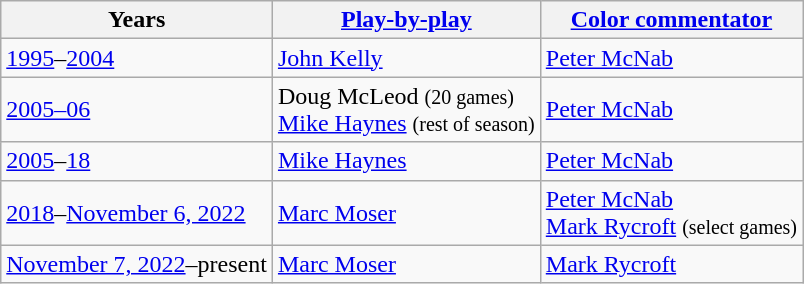<table class="wikitable">
<tr>
<th>Years</th>
<th><a href='#'>Play-by-play</a></th>
<th><a href='#'>Color commentator</a></th>
</tr>
<tr>
<td><a href='#'>1995</a>–<a href='#'>2004</a></td>
<td><a href='#'>John Kelly</a></td>
<td><a href='#'>Peter McNab</a></td>
</tr>
<tr>
<td><a href='#'>2005–06</a></td>
<td>Doug McLeod <small>(20 games)</small><br><a href='#'>Mike Haynes</a> <small>(rest of season)</small></td>
<td><a href='#'>Peter McNab</a></td>
</tr>
<tr>
<td><a href='#'>2005</a>–<a href='#'>18</a></td>
<td><a href='#'>Mike Haynes</a></td>
<td><a href='#'>Peter McNab</a></td>
</tr>
<tr>
<td><a href='#'>2018</a>–<a href='#'>November 6, 2022</a></td>
<td><a href='#'>Marc Moser</a></td>
<td><a href='#'>Peter McNab</a><br><a href='#'>Mark Rycroft</a> <small>(select games)</small></td>
</tr>
<tr>
<td><a href='#'>November 7, 2022</a>–present</td>
<td><a href='#'>Marc Moser</a></td>
<td><a href='#'>Mark Rycroft</a></td>
</tr>
</table>
